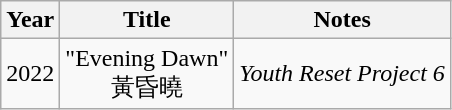<table class="wikitable plainrowheaders" style="text-align:center;">
<tr>
<th scope="col" rowspan="1">Year</th>
<th scope="col" rowspan="1">Title</th>
<th scope="col" rowspan="1">Notes</th>
</tr>
<tr>
<td>2022</td>
<td>"Evening Dawn"<br>黃昏曉</td>
<td><em>Youth Reset Project 6</em></td>
</tr>
</table>
